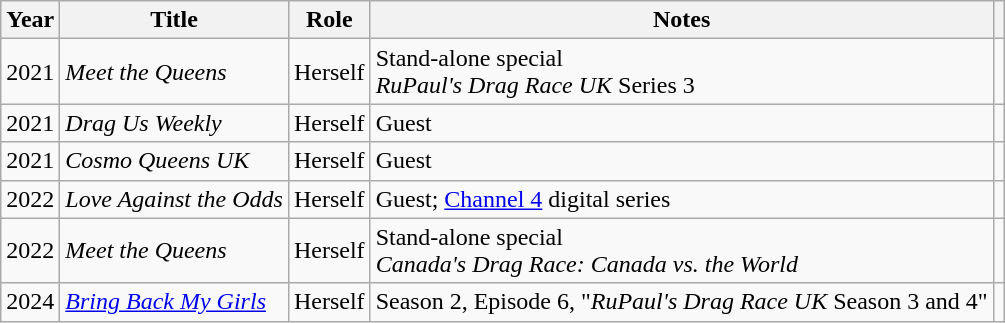<table class="wikitable plainrowheaders sortable">
<tr>
<th scope="col">Year</th>
<th scope="col">Title</th>
<th scope="col">Role</th>
<th scope="col">Notes</th>
<th style="text-align: center;" class="unsortable"></th>
</tr>
<tr>
<td>2021</td>
<td><em>Meet the Queens</em></td>
<td>Herself</td>
<td>Stand-alone special<br><em>RuPaul's Drag Race UK</em> Series 3</td>
<td></td>
</tr>
<tr>
<td>2021</td>
<td><em>Drag Us Weekly</em></td>
<td>Herself</td>
<td>Guest</td>
<td></td>
</tr>
<tr>
<td>2021</td>
<td><em>Cosmo Queens UK</em></td>
<td>Herself</td>
<td>Guest</td>
<td></td>
</tr>
<tr>
<td>2022</td>
<td><em>Love Against the Odds</em></td>
<td>Herself</td>
<td>Guest; <a href='#'>Channel 4</a> digital series</td>
<td></td>
</tr>
<tr>
<td>2022</td>
<td><em>Meet the Queens</em></td>
<td>Herself</td>
<td>Stand-alone special<br><em>Canada's Drag Race: Canada vs. the World</em></td>
<td></td>
</tr>
<tr>
<td>2024</td>
<td><em><a href='#'>Bring Back My Girls</a></em></td>
<td>Herself</td>
<td>Season 2, Episode 6, "<em>RuPaul's Drag Race UK</em> Season 3 and 4"</td>
<td></td>
</tr>
</table>
